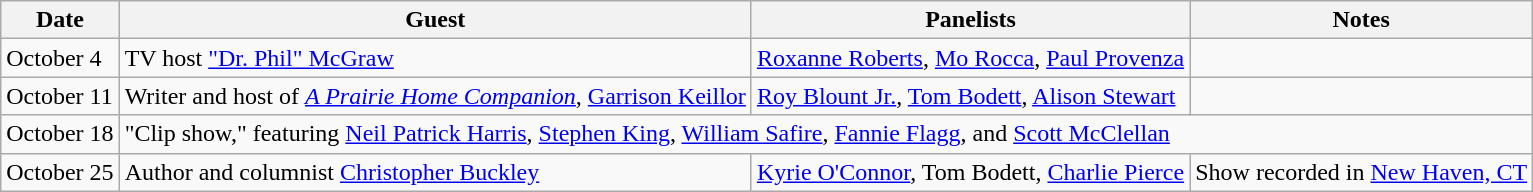<table class="wikitable">
<tr>
<th>Date</th>
<th>Guest</th>
<th>Panelists</th>
<th>Notes</th>
</tr>
<tr>
<td>October 4</td>
<td>TV host <a href='#'>"Dr. Phil" McGraw</a></td>
<td><a href='#'>Roxanne Roberts</a>, <a href='#'>Mo Rocca</a>, <a href='#'>Paul Provenza</a></td>
<td></td>
</tr>
<tr>
<td>October 11</td>
<td>Writer and host of <em><a href='#'>A Prairie Home Companion</a></em>, <a href='#'>Garrison Keillor</a></td>
<td><a href='#'>Roy Blount Jr.</a>, <a href='#'>Tom Bodett</a>, <a href='#'>Alison Stewart</a></td>
<td></td>
</tr>
<tr>
<td>October 18</td>
<td colspan="3">"Clip show," featuring <a href='#'>Neil Patrick Harris</a>, <a href='#'>Stephen King</a>, <a href='#'>William Safire</a>, <a href='#'>Fannie Flagg</a>, and <a href='#'>Scott McClellan</a></td>
</tr>
<tr>
<td>October 25</td>
<td>Author and columnist <a href='#'>Christopher Buckley</a></td>
<td><a href='#'>Kyrie O'Connor</a>, Tom Bodett, <a href='#'>Charlie Pierce</a></td>
<td>Show recorded in <a href='#'>New Haven, CT</a> </td>
</tr>
</table>
